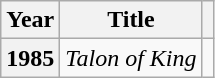<table class="wikitable sortable">
<tr>
<th>Year</th>
<th>Title</th>
<th class="unsortable"></th>
</tr>
<tr>
<th>1985</th>
<td><em>Talon of King</em></td>
<td></td>
</tr>
</table>
